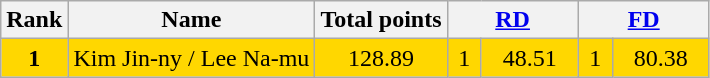<table class="wikitable sortable">
<tr>
<th>Rank</th>
<th>Name</th>
<th>Total points</th>
<th colspan="2" width="80px"><a href='#'>RD</a></th>
<th colspan="2" width="80px"><a href='#'>FD</a></th>
</tr>
<tr bgcolor="gold">
<td align="center"><strong>1</strong></td>
<td>Kim Jin-ny / Lee Na-mu</td>
<td align="center">128.89</td>
<td align="center">1</td>
<td align="center">48.51</td>
<td align="center">1</td>
<td align="center">80.38</td>
</tr>
</table>
